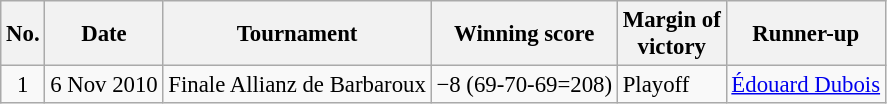<table class="wikitable" style="font-size:95%;">
<tr>
<th>No.</th>
<th>Date</th>
<th>Tournament</th>
<th>Winning score</th>
<th>Margin of<br>victory</th>
<th>Runner-up</th>
</tr>
<tr>
<td align=center>1</td>
<td align=right>6 Nov 2010</td>
<td>Finale Allianz de Barbaroux</td>
<td>−8 (69-70-69=208)</td>
<td>Playoff</td>
<td> <a href='#'>Édouard Dubois</a></td>
</tr>
</table>
